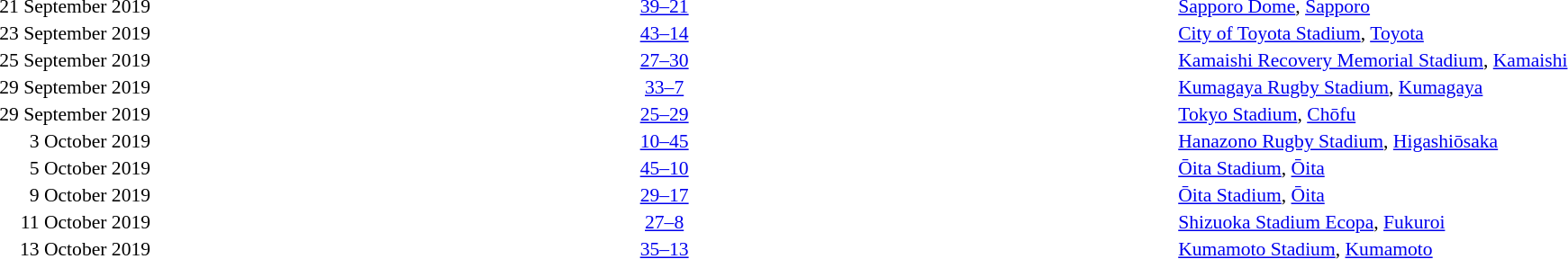<table style="width:100%" cellspacing="1">
<tr>
<th width=15%></th>
<th width=25%></th>
<th width=10%></th>
<th width=25%></th>
</tr>
<tr style=font-size:90%>
<td align=right>21 September 2019</td>
<td align=right></td>
<td align=center><a href='#'>39–21</a></td>
<td></td>
<td><a href='#'>Sapporo Dome</a>, <a href='#'>Sapporo</a></td>
</tr>
<tr style=font-size:90%>
<td align=right>23 September 2019</td>
<td align=right></td>
<td align=center><a href='#'>43–14</a></td>
<td></td>
<td><a href='#'>City of Toyota Stadium</a>, <a href='#'>Toyota</a></td>
</tr>
<tr style=font-size:90%>
<td align=right>25 September 2019</td>
<td align=right></td>
<td align=center><a href='#'>27–30</a></td>
<td></td>
<td><a href='#'>Kamaishi Recovery Memorial Stadium</a>, <a href='#'>Kamaishi</a></td>
</tr>
<tr style=font-size:90%>
<td align=right>29 September 2019</td>
<td align=right></td>
<td align=center><a href='#'>33–7</a></td>
<td></td>
<td><a href='#'>Kumagaya Rugby Stadium</a>, <a href='#'>Kumagaya</a></td>
</tr>
<tr style=font-size:90%>
<td align=right>29 September 2019</td>
<td align=right></td>
<td align=center><a href='#'>25–29</a></td>
<td></td>
<td><a href='#'>Tokyo Stadium</a>, <a href='#'>Chōfu</a></td>
</tr>
<tr style=font-size:90%>
<td align=right>3 October 2019</td>
<td align=right></td>
<td align=center><a href='#'>10–45</a></td>
<td></td>
<td><a href='#'>Hanazono Rugby Stadium</a>, <a href='#'>Higashiōsaka</a></td>
</tr>
<tr style=font-size:90%>
<td align=right>5 October 2019</td>
<td align=right></td>
<td align=center><a href='#'>45–10</a></td>
<td></td>
<td><a href='#'>Ōita Stadium</a>, <a href='#'>Ōita</a></td>
</tr>
<tr style=font-size:90%>
<td align=right>9 October 2019</td>
<td align=right></td>
<td align=center><a href='#'>29–17</a></td>
<td></td>
<td><a href='#'>Ōita Stadium</a>, <a href='#'>Ōita</a></td>
</tr>
<tr style=font-size:90%>
<td align=right>11 October 2019</td>
<td align=right></td>
<td align=center><a href='#'>27–8</a></td>
<td></td>
<td><a href='#'>Shizuoka Stadium Ecopa</a>, <a href='#'>Fukuroi</a></td>
</tr>
<tr style=font-size:90%>
<td align=right>13 October 2019</td>
<td align=right></td>
<td align=center><a href='#'>35–13</a></td>
<td></td>
<td><a href='#'>Kumamoto Stadium</a>, <a href='#'>Kumamoto</a></td>
</tr>
</table>
